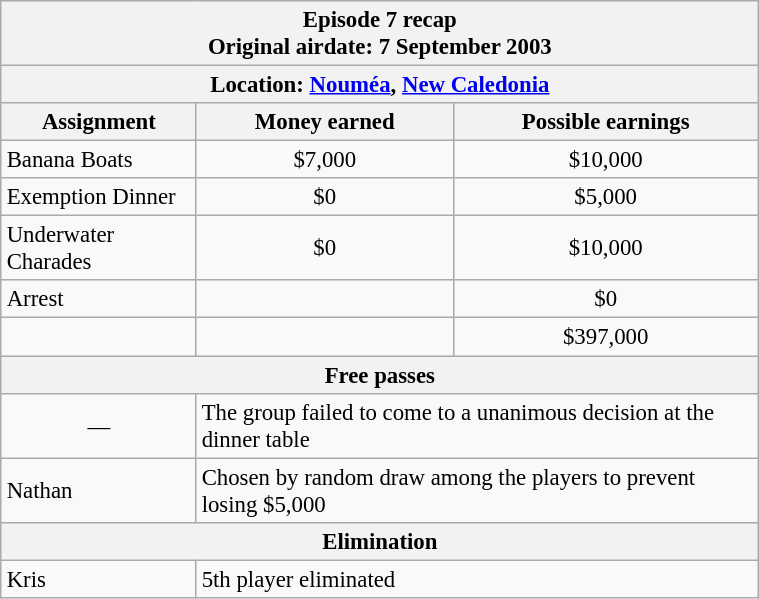<table class="wikitable" style="font-size: 95%; margin: 10px" align="right" width="40%">
<tr>
<th colspan=3>Episode 7 recap<br>Original airdate: 7 September 2003</th>
</tr>
<tr>
<th colspan=3>Location: <a href='#'>Nouméa</a>, <a href='#'>New Caledonia</a></th>
</tr>
<tr>
<th>Assignment</th>
<th>Money earned</th>
<th>Possible earnings</th>
</tr>
<tr>
<td>Banana Boats</td>
<td align="center">$7,000</td>
<td align="center">$10,000</td>
</tr>
<tr>
<td>Exemption Dinner</td>
<td align="center">$0</td>
<td align="center">$5,000</td>
</tr>
<tr>
<td>Underwater Charades</td>
<td align="center">$0</td>
<td align="center">$10,000</td>
</tr>
<tr>
<td>Arrest</td>
<td align="center"></td>
<td align="center">$0</td>
</tr>
<tr>
<td><strong></strong></td>
<td align="center"><strong></strong></td>
<td align="center">$397,000</td>
</tr>
<tr>
<th colspan=3>Free passes</th>
</tr>
<tr>
<td align="center">—</td>
<td colspan=2>The group failed to come to a unanimous decision at the dinner table</td>
</tr>
<tr>
<td>Nathan</td>
<td colspan=2>Chosen by random draw among the players to prevent losing $5,000</td>
</tr>
<tr>
<th colspan=3>Elimination</th>
</tr>
<tr>
<td>Kris</td>
<td colspan=2>5th player eliminated</td>
</tr>
</table>
